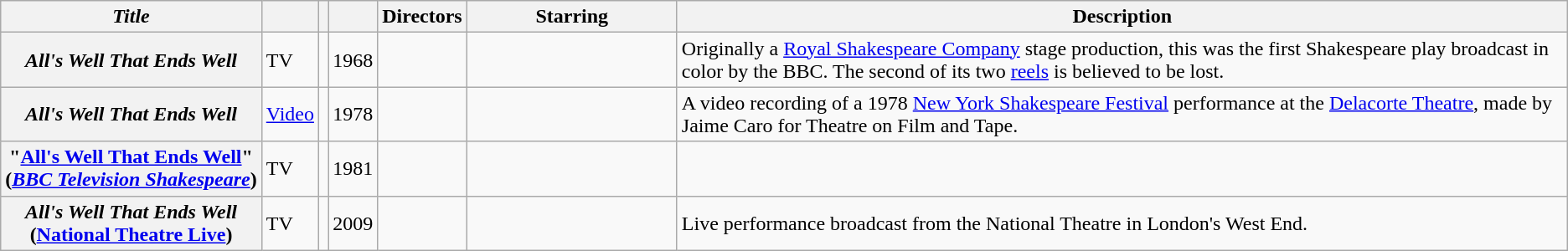<table class="wikitable sortable">
<tr>
<th scope="col"><em>Title</em></th>
<th scope="col"></th>
<th scope="col"></th>
<th scope="col"></th>
<th scope="col" class="unsortable">Directors</th>
<th scope="col" class="unsortable" style="min-width: 10em">Starring</th>
<th scope="col" class="unsortable" style="min-width: 15em">Description</th>
</tr>
<tr>
<th scope="row" style="white-space: nowrap"><em>All's Well That Ends Well</em></th>
<td>TV</td>
<td></td>
<td>1968</td>
<td></td>
<td></td>
<td>Originally a <a href='#'>Royal Shakespeare Company</a> stage production, this was the first Shakespeare play broadcast in color by the BBC. The second of its two <a href='#'>reels</a> is believed to be lost.</td>
</tr>
<tr>
<th scope="row" style="white-space: nowrap"><em>All's Well That Ends Well</em></th>
<td><a href='#'>Video</a></td>
<td></td>
<td>1978</td>
<td></td>
<td></td>
<td>A video recording of a 1978 <a href='#'>New York Shakespeare Festival</a> performance at the <a href='#'>Delacorte Theatre</a>, made by Jaime Caro for Theatre on Film and Tape.</td>
</tr>
<tr>
<th scope="row" style="white-space: nowrap">"<a href='#'>All's Well That Ends Well</a>"<br>(<em><a href='#'>BBC Television Shakespeare</a></em>)</th>
<td>TV</td>
<td></td>
<td>1981</td>
<td></td>
<td></td>
<td></td>
</tr>
<tr>
<th scope="row" style="white-space: nowrap"><em>All's Well That Ends Well</em><br>(<a href='#'>National Theatre Live</a>)</th>
<td>TV</td>
<td></td>
<td>2009</td>
<td></td>
<td></td>
<td>Live performance broadcast from the National Theatre in London's West End.</td>
</tr>
</table>
